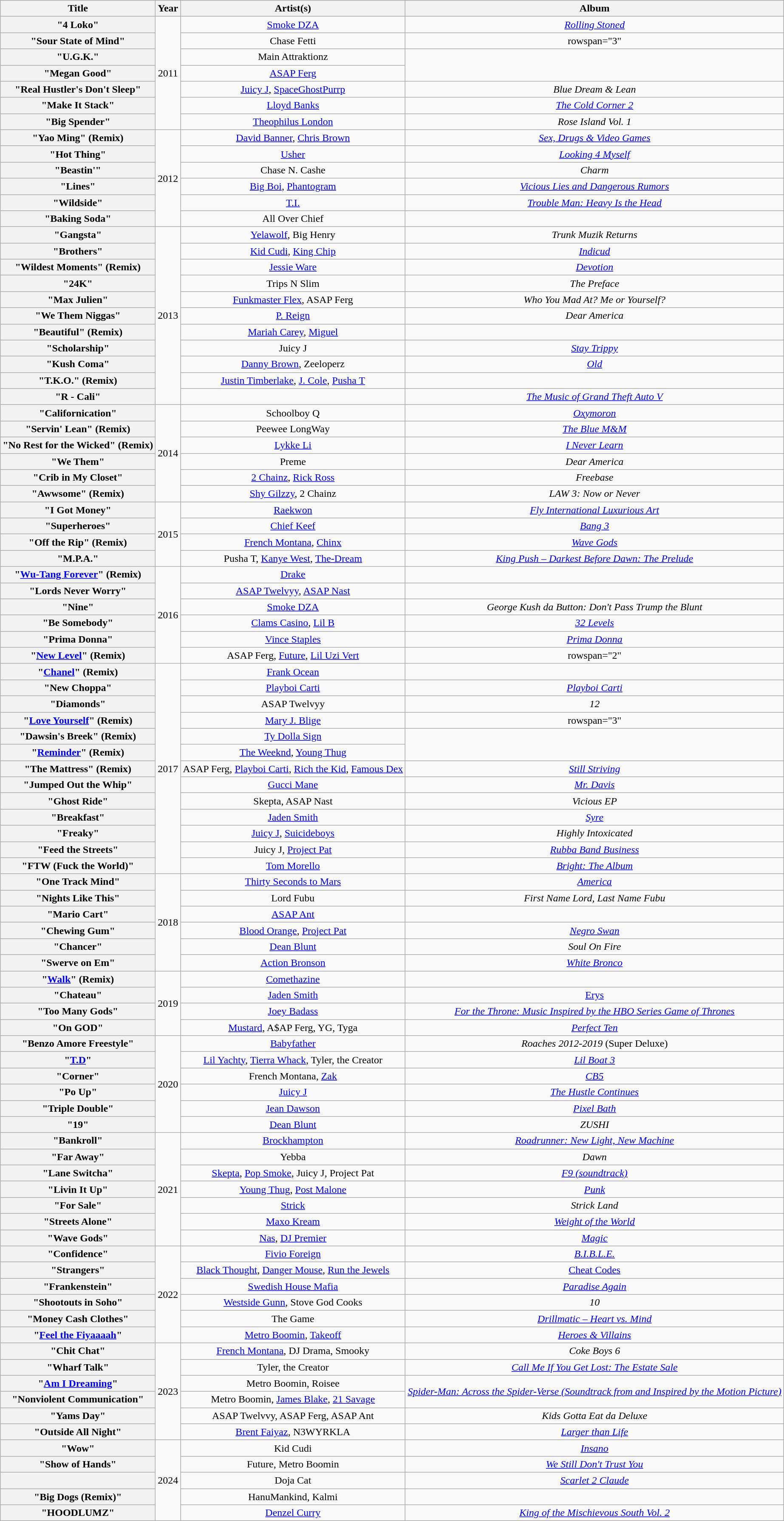<table class="wikitable plainrowheaders" style="text-align:center;">
<tr>
<th>Title</th>
<th>Year</th>
<th>Artist(s)</th>
<th>Album</th>
</tr>
<tr>
<th scope="row">"4 Loko"</th>
<td rowspan="7">2011</td>
<td><a href='#'>Smoke DZA</a></td>
<td><em><a href='#'>Rolling Stoned</a></em></td>
</tr>
<tr>
<th scope="row">"Sour State of Mind"</th>
<td>Chase Fetti</td>
<td>rowspan="3" </td>
</tr>
<tr>
<th scope="row">"U.G.K."</th>
<td>Main Attraktionz</td>
</tr>
<tr>
<th scope="row">"Megan Good"</th>
<td><a href='#'>ASAP Ferg</a></td>
</tr>
<tr>
<th scope="row">"Real Hustler's Don't Sleep"</th>
<td><a href='#'>Juicy J</a>, <a href='#'>SpaceGhostPurrp</a></td>
<td><em>Blue Dream & Lean</em></td>
</tr>
<tr>
<th scope="row">"Make It Stack"</th>
<td><a href='#'>Lloyd Banks</a></td>
<td><em><a href='#'>The Cold Corner 2</a></em></td>
</tr>
<tr>
<th scope="row">"Big Spender"</th>
<td><a href='#'>Theophilus London</a></td>
<td><em>Rose Island Vol. 1</em></td>
</tr>
<tr>
<th scope="row">"Yao Ming" (Remix)</th>
<td rowspan="6">2012</td>
<td><a href='#'>David Banner</a>, <a href='#'>Chris Brown</a></td>
<td><em><a href='#'>Sex, Drugs & Video Games</a></em></td>
</tr>
<tr>
<th scope="row">"Hot Thing"</th>
<td><a href='#'>Usher</a></td>
<td><em><a href='#'>Looking 4 Myself</a></em></td>
</tr>
<tr>
<th scope="row">"Beastin'"</th>
<td>Chase N. Cashe</td>
<td><em>Charm</em></td>
</tr>
<tr>
<th scope="row">"Lines"</th>
<td><a href='#'>Big Boi</a>, <a href='#'>Phantogram</a></td>
<td><em><a href='#'>Vicious Lies and Dangerous Rumors</a></em></td>
</tr>
<tr>
<th scope="row">"Wildside"</th>
<td><a href='#'>T.I.</a></td>
<td><em><a href='#'>Trouble Man: Heavy Is the Head</a></em></td>
</tr>
<tr>
<th scope="row">"Baking Soda"</th>
<td>All Over Chief</td>
<td></td>
</tr>
<tr>
<th scope="row">"Gangsta"</th>
<td rowspan="11">2013</td>
<td><a href='#'>Yelawolf</a>, Big Henry</td>
<td><em>Trunk Muzik Returns</em></td>
</tr>
<tr>
<th scope="row">"Brothers"</th>
<td><a href='#'>Kid Cudi</a>, <a href='#'>King Chip</a></td>
<td><em><a href='#'>Indicud</a></em></td>
</tr>
<tr>
<th scope="row">"Wildest Moments" (Remix)</th>
<td><a href='#'>Jessie Ware</a></td>
<td><em><a href='#'>Devotion</a></em></td>
</tr>
<tr>
<th scope="row">"24K"</th>
<td>Trips N Slim</td>
<td><em>The Preface</em></td>
</tr>
<tr>
<th scope="row">"Max Julien"</th>
<td><a href='#'>Funkmaster Flex</a>, ASAP Ferg</td>
<td><em>Who You Mad At? Me or Yourself?</em></td>
</tr>
<tr>
<th scope="row">"We Them Niggas"</th>
<td><a href='#'>P. Reign</a></td>
<td><em>Dear America</em></td>
</tr>
<tr>
<th scope="row">"Beautiful" (Remix)</th>
<td><a href='#'>Mariah Carey</a>, <a href='#'>Miguel</a></td>
<td></td>
</tr>
<tr>
<th scope="row">"Scholarship"</th>
<td>Juicy J</td>
<td><em><a href='#'>Stay Trippy</a></em></td>
</tr>
<tr>
<th scope="row">"Kush Coma"</th>
<td><a href='#'>Danny Brown</a>, Zeeloperz</td>
<td><em><a href='#'>Old</a></em></td>
</tr>
<tr>
<th scope="row">"T.K.O." (Remix)</th>
<td><a href='#'>Justin Timberlake</a>, <a href='#'>J. Cole</a>, <a href='#'>Pusha T</a></td>
<td></td>
</tr>
<tr>
<th scope="row">"R - Cali"</th>
<td></td>
<td><em><a href='#'>The Music of Grand Theft Auto V</a></em></td>
</tr>
<tr>
<th scope="row">"Californication"</th>
<td rowspan="6">2014</td>
<td>Schoolboy Q</td>
<td><em><a href='#'>Oxymoron</a></em></td>
</tr>
<tr>
<th scope="row">"Servin' Lean" (Remix)</th>
<td>Peewee LongWay</td>
<td><em><a href='#'>The Blue M&M</a></em></td>
</tr>
<tr>
<th scope="row">"No Rest for the Wicked" (Remix)</th>
<td><a href='#'>Lykke Li</a></td>
<td><em><a href='#'>I Never Learn</a></em></td>
</tr>
<tr>
<th>"We Them"</th>
<td>Preme</td>
<td><em>Dear America</em></td>
</tr>
<tr>
<th scope="row">"Crib in My Closet"</th>
<td><a href='#'>2 Chainz</a>, <a href='#'>Rick Ross</a></td>
<td><em>Freebase</em></td>
</tr>
<tr>
<th scope="row">"Awwsome" (Remix)</th>
<td><a href='#'>Shy Gilzzy</a>, 2 Chainz</td>
<td><em>LAW 3: Now or Never</em></td>
</tr>
<tr>
<th scope="row">"I Got Money"</th>
<td rowspan="4">2015</td>
<td><a href='#'>Raekwon</a></td>
<td><em><a href='#'>Fly International Luxurious Art</a></em></td>
</tr>
<tr>
<th scope="row">"Superheroes"</th>
<td><a href='#'>Chief Keef</a></td>
<td><em><a href='#'>Bang 3</a></em></td>
</tr>
<tr>
<th scope="row">"Off the Rip" (Remix)</th>
<td><a href='#'>French Montana</a>, <a href='#'>Chinx</a></td>
<td><em><a href='#'>Wave Gods</a></em></td>
</tr>
<tr>
<th scope="row">"M.P.A."</th>
<td>Pusha T, <a href='#'>Kanye West</a>, <a href='#'>The-Dream</a></td>
<td><em><a href='#'>King Push – Darkest Before Dawn: The Prelude</a></em></td>
</tr>
<tr>
<th scope="row">"<a href='#'>Wu-Tang Forever</a>" (Remix)</th>
<td rowspan="6">2016</td>
<td><a href='#'>Drake</a></td>
<td></td>
</tr>
<tr>
<th scope="row">"Lords Never Worry"</th>
<td><a href='#'>ASAP Twelvyy</a>, <a href='#'>ASAP Nast</a></td>
<td></td>
</tr>
<tr>
<th scope="row">"Nine"</th>
<td><a href='#'>Smoke DZA</a></td>
<td><em>George Kush da Button: Don't Pass Trump the Blunt</em></td>
</tr>
<tr>
<th scope="row">"Be Somebody"</th>
<td><a href='#'>Clams Casino</a>, <a href='#'>Lil B</a></td>
<td><em><a href='#'>32 Levels</a></em></td>
</tr>
<tr>
<th scope="row">"Prima Donna"</th>
<td><a href='#'>Vince Staples</a></td>
<td><em><a href='#'>Prima Donna</a></em></td>
</tr>
<tr>
<th scope="row">"<a href='#'>New Level</a>" (Remix)</th>
<td>ASAP Ferg, <a href='#'>Future</a>, <a href='#'>Lil Uzi Vert</a></td>
<td>rowspan="2" </td>
</tr>
<tr>
<th scope="row">"<a href='#'>Chanel</a>" (Remix)</th>
<td rowspan="13">2017</td>
<td><a href='#'>Frank Ocean</a></td>
</tr>
<tr>
<th scope="row">"New Choppa"</th>
<td><a href='#'>Playboi Carti</a></td>
<td><em><a href='#'>Playboi Carti</a></em></td>
</tr>
<tr>
<th scope="row">"Diamonds"</th>
<td>ASAP Twelvyy</td>
<td><em>12</em></td>
</tr>
<tr>
<th scope="row">"<a href='#'>Love Yourself</a>" (Remix)</th>
<td><a href='#'>Mary J. Blige</a></td>
<td>rowspan="3" </td>
</tr>
<tr>
<th scope="row">"Dawsin's Breek" (Remix)</th>
<td><a href='#'>Ty Dolla Sign</a></td>
</tr>
<tr>
<th scope="row">"<a href='#'>Reminder</a>" (Remix)</th>
<td><a href='#'>The Weeknd</a>, <a href='#'>Young Thug</a></td>
</tr>
<tr>
<th scope="row">"The Mattress" (Remix)</th>
<td>ASAP Ferg, <a href='#'>Playboi Carti</a>, <a href='#'>Rich the Kid</a>, <a href='#'>Famous Dex</a></td>
<td><em><a href='#'>Still Striving</a></em></td>
</tr>
<tr>
<th scope="row">"Jumped Out the Whip"</th>
<td><a href='#'>Gucci Mane</a></td>
<td><em><a href='#'>Mr. Davis</a></em></td>
</tr>
<tr>
<th scope="row">"Ghost Ride"</th>
<td>Skepta, ASAP Nast</td>
<td><em>Vicious EP</em></td>
</tr>
<tr>
<th scope="row">"Breakfast"</th>
<td><a href='#'>Jaden Smith</a></td>
<td><em><a href='#'>Syre</a></em></td>
</tr>
<tr>
<th scope="row">"Freaky"</th>
<td><a href='#'>Juicy J</a>, <a href='#'>Suicideboys</a></td>
<td><em>Highly Intoxicated</em></td>
</tr>
<tr>
<th scope="row">"Feed the Streets"</th>
<td>Juicy J, <a href='#'>Project Pat</a></td>
<td><em><a href='#'>Rubba Band Business</a></em></td>
</tr>
<tr>
<th scope="row">"FTW (Fuck the World)"</th>
<td><a href='#'>Tom Morello</a></td>
<td><em><a href='#'>Bright: The Album</a></em></td>
</tr>
<tr>
<th scope="row">"One Track Mind"</th>
<td rowspan="6">2018</td>
<td><a href='#'>Thirty Seconds to Mars</a></td>
<td><em><a href='#'>America</a></em></td>
</tr>
<tr>
<th scope="row">"Nights Like This"</th>
<td>Lord Fubu</td>
<td><em>First Name Lord, Last Name Fubu</em></td>
</tr>
<tr>
<th scope="row">"Mario Cart"</th>
<td><a href='#'>ASAP Ant</a></td>
<td></td>
</tr>
<tr>
<th scope="row">"Chewing Gum"</th>
<td><a href='#'>Blood Orange</a>, <a href='#'>Project Pat</a></td>
<td><em><a href='#'>Negro Swan</a></em></td>
</tr>
<tr>
<th scope="row">"Chancer"</th>
<td><a href='#'>Dean Blunt</a></td>
<td><em>Soul On Fire</em></td>
</tr>
<tr>
<th scope="row">"Swerve on Em"</th>
<td><a href='#'>Action Bronson</a></td>
<td><a href='#'><em>White Bronco</em></a></td>
</tr>
<tr>
<th scope="row">"<a href='#'>Walk</a>" (Remix)</th>
<td rowspan="4">2019</td>
<td><a href='#'>Comethazine</a></td>
<td></td>
</tr>
<tr>
<th scope="row">"Chateau"</th>
<td><a href='#'>Jaden Smith</a></td>
<td><a href='#'>Erys</a></td>
</tr>
<tr>
<th scope="row">"Too Many Gods"</th>
<td><a href='#'>Joey Badass</a></td>
<td><em><a href='#'>For the Throne: Music Inspired by the HBO Series Game of Thrones</a></em></td>
</tr>
<tr>
<th scope="row">"On GOD"</th>
<td><a href='#'>Mustard</a>, A$AP Ferg, YG, Tyga</td>
<td><a href='#'><em>Perfect Ten</em></a></td>
</tr>
<tr>
<th scope="row">"Benzo Amore Freestyle"</th>
<td rowspan="6">2020</td>
<td><a href='#'>Babyfather</a></td>
<td><em>Roaches 2012-2019</em> (Super Deluxe)</td>
</tr>
<tr>
<th scope="row">"<a href='#'>T.D</a>"</th>
<td><a href='#'>Lil Yachty</a>, <a href='#'>Tierra Whack</a>, Tyler, the Creator</td>
<td><em><a href='#'>Lil Boat 3</a></em></td>
</tr>
<tr>
<th scope="row">"Corner"</th>
<td>French Montana, <a href='#'>Zak</a></td>
<td><em><a href='#'>CB5</a></em></td>
</tr>
<tr>
<th scope="row">"Po Up"</th>
<td><a href='#'>Juicy J</a></td>
<td><em><a href='#'>The Hustle Continues</a></em></td>
</tr>
<tr>
<th scope="row">"Triple Double"</th>
<td><a href='#'>Jean Dawson</a></td>
<td><em><a href='#'>Pixel Bath</a></em></td>
</tr>
<tr>
<th scope="row">"19"</th>
<td><a href='#'>Dean Blunt</a></td>
<td><em>ZUSHI</em></td>
</tr>
<tr>
<th scope="row">"Bankroll"</th>
<td rowspan="7">2021</td>
<td><a href='#'>Brockhampton</a></td>
<td><em><a href='#'>Roadrunner: New Light, New Machine</a></em></td>
</tr>
<tr>
<th>"Far Away"</th>
<td>Yebba</td>
<td><em>Dawn</em></td>
</tr>
<tr>
<th scope="row">"Lane Switcha"</th>
<td><a href='#'>Skepta</a>, <a href='#'>Pop Smoke</a>, Juicy J, Project Pat</td>
<td><em><a href='#'>F9 (soundtrack)</a></em></td>
</tr>
<tr>
<th scope="row">"Livin It Up"</th>
<td><a href='#'>Young Thug</a>, <a href='#'>Post Malone</a></td>
<td><em><a href='#'>Punk</a></em></td>
</tr>
<tr>
<th scope="row">"For Sale"</th>
<td><a href='#'>Strick</a></td>
<td><em>Strick Land</em></td>
</tr>
<tr>
<th scope="row">"Streets Alone"</th>
<td><a href='#'>Maxo Kream</a></td>
<td><a href='#'><em>Weight of the World</em></a></td>
</tr>
<tr>
<th scope="row">"Wave Gods"</th>
<td><a href='#'>Nas</a>, <a href='#'>DJ Premier</a></td>
<td><em><a href='#'>Magic</a></em></td>
</tr>
<tr>
<th scope="Row">"Confidence"</th>
<td rowspan="6">2022</td>
<td><a href='#'>Fivio Foreign</a></td>
<td><em><a href='#'>B.I.B.L.E.</a></em></td>
</tr>
<tr>
<th scope="row">"Strangers"</th>
<td><a href='#'>Black Thought</a>, <a href='#'>Danger Mouse</a>, <a href='#'>Run the Jewels</a></td>
<td><a href='#'>Cheat Codes</a></td>
</tr>
<tr>
<th scope="row">"Frankenstein"</th>
<td><a href='#'>Swedish House Mafia</a></td>
<td><em><a href='#'>Paradise Again</a></em></td>
</tr>
<tr>
<th scope="row">"Shootouts in Soho"</th>
<td><a href='#'>Westside Gunn</a>, Stove God Cooks</td>
<td><em>10</em></td>
</tr>
<tr>
<th scope="row">"Money Cash Clothes"</th>
<td>The Game</td>
<td><em><a href='#'>Drillmatic – Heart vs. Mind</a></em></td>
</tr>
<tr>
<th scope="row">"<a href='#'>Feel the Fiyaaaah</a>"</th>
<td><a href='#'>Metro Boomin</a>, <a href='#'>Takeoff</a></td>
<td><em><a href='#'>Heroes & Villains</a></em></td>
</tr>
<tr>
<th scope="row">"Chit Chat"</th>
<td rowspan="6">2023</td>
<td><a href='#'>French Montana</a>, DJ Drama, Smooky</td>
<td><em>Coke Boys 6</em></td>
</tr>
<tr>
<th>"Wharf Talk"</th>
<td>Tyler, the Creator</td>
<td><a href='#'><em>Call Me If You Get Lost: The Estate Sale</em></a></td>
</tr>
<tr>
<th scope="row">"<a href='#'>Am I Dreaming</a>"</th>
<td>Metro Boomin, Roisee</td>
<td rowspan="2"><em><a href='#'>Spider-Man: Across the Spider-Verse (Soundtrack from and Inspired by the Motion Picture)</a></em></td>
</tr>
<tr>
<th scope="row">"Nonviolent Communication"</th>
<td>Metro Boomin, <a href='#'>James Blake</a>, <a href='#'>21 Savage</a></td>
</tr>
<tr>
<th>"Yams Day"</th>
<td>ASAP Twelvvy, ASAP Ferg, ASAP Ant</td>
<td><em>Kids Gotta Eat da Deluxe</em></td>
</tr>
<tr>
<th scope="row">"Outside All Night"</th>
<td><a href='#'>Brent Faiyaz</a>, N3WYRKLA</td>
<td><em><a href='#'>Larger than Life</a></em></td>
</tr>
<tr>
<th scope="row">"Wow"</th>
<td rowspan="5">2024</td>
<td>Kid Cudi</td>
<td><em><a href='#'>Insano</a></em></td>
</tr>
<tr>
<th scope="row">"Show of Hands"</th>
<td>Future, Metro Boomin</td>
<td><em><a href='#'>We Still Don't Trust You</a></em></td>
</tr>
<tr>
<th></th>
<td>Doja Cat</td>
<td><a href='#'><em>Scarlet 2 Claude</em></a></td>
</tr>
<tr>
<th>"Big Dogs (Remix)"</th>
<td>HanuMankind, Kalmi</td>
<td></td>
</tr>
<tr>
<th scope="row">"HOODLUMZ"</th>
<td><a href='#'>Denzel Curry</a></td>
<td><em><a href='#'>King of the Mischievous South Vol. 2</a></em></td>
</tr>
</table>
